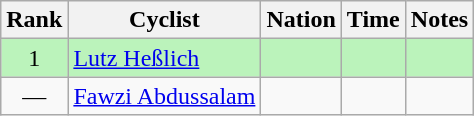<table class="wikitable sortable" style="text-align:center;">
<tr>
<th>Rank</th>
<th>Cyclist</th>
<th>Nation</th>
<th>Time</th>
<th>Notes</th>
</tr>
<tr bgcolor=bbf3bb>
<td>1</td>
<td align=left><a href='#'>Lutz Heßlich</a></td>
<td align=left></td>
<td data-sort-value=11.00></td>
<td></td>
</tr>
<tr>
<td data-sort-value=2>—</td>
<td align=left><a href='#'>Fawzi Abdussalam</a></td>
<td align=left></td>
<td data-sort-value=99.99></td>
<td></td>
</tr>
</table>
